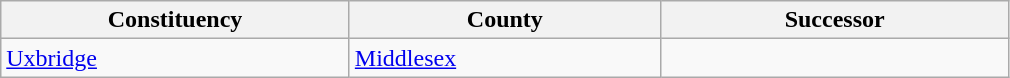<table class="wikitable">
<tr>
<th width="225px">Constituency</th>
<th width="200px">County</th>
<th width="225px">Successor</th>
</tr>
<tr>
<td><a href='#'>Uxbridge</a></td>
<td><a href='#'>Middlesex</a></td>
</tr>
</table>
